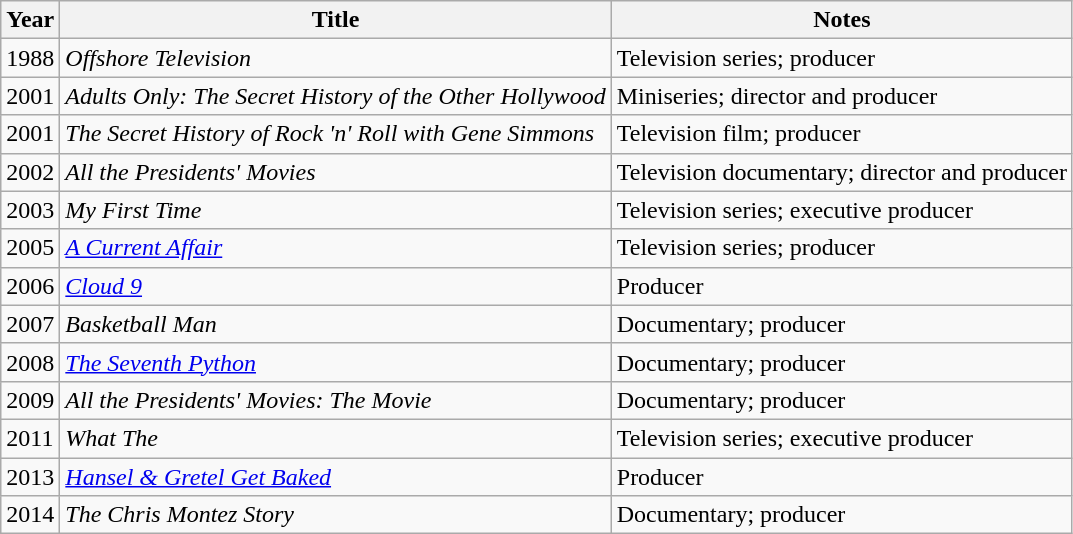<table class="wikitable sortable">
<tr>
<th>Year</th>
<th>Title</th>
<th>Notes</th>
</tr>
<tr>
<td>1988</td>
<td><em>Offshore Television</em></td>
<td>Television series; producer</td>
</tr>
<tr>
<td>2001</td>
<td><em>Adults Only: The Secret History of the Other Hollywood</em></td>
<td>Miniseries; director and producer</td>
</tr>
<tr>
<td>2001</td>
<td><em>The Secret History of Rock 'n' Roll with Gene Simmons</em></td>
<td>Television film; producer</td>
</tr>
<tr>
<td>2002</td>
<td><em>All the Presidents' Movies</em></td>
<td>Television documentary; director and producer</td>
</tr>
<tr>
<td>2003</td>
<td><em>My First Time</em></td>
<td>Television series; executive producer</td>
</tr>
<tr>
<td>2005</td>
<td><em><a href='#'>A Current Affair</a></em></td>
<td>Television series; producer</td>
</tr>
<tr>
<td>2006</td>
<td><em><a href='#'>Cloud 9</a></em></td>
<td>Producer</td>
</tr>
<tr>
<td>2007</td>
<td><em>Basketball Man</em></td>
<td>Documentary; producer</td>
</tr>
<tr>
<td>2008</td>
<td><em><a href='#'>The Seventh Python</a></em></td>
<td>Documentary; producer</td>
</tr>
<tr>
<td>2009</td>
<td><em>All the Presidents' Movies: The Movie</em></td>
<td>Documentary; producer</td>
</tr>
<tr>
<td>2011</td>
<td><em>What The</em></td>
<td>Television series; executive producer</td>
</tr>
<tr>
<td>2013</td>
<td><em><a href='#'>Hansel & Gretel Get Baked</a></em></td>
<td>Producer</td>
</tr>
<tr>
<td>2014</td>
<td><em>The Chris Montez Story</em></td>
<td>Documentary; producer</td>
</tr>
</table>
